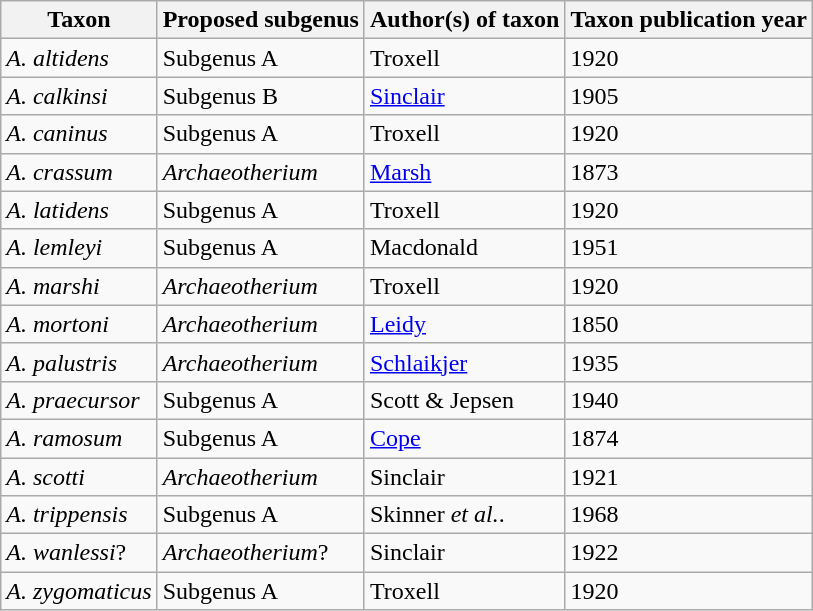<table class="wikitable sortable">
<tr>
<th>Taxon</th>
<th>Proposed subgenus</th>
<th>Author(s) of taxon</th>
<th>Taxon publication year</th>
</tr>
<tr>
<td><em>A. altidens</em></td>
<td>Subgenus A</td>
<td>Troxell</td>
<td>1920</td>
</tr>
<tr>
<td><em>A. calkinsi</em></td>
<td>Subgenus B</td>
<td><a href='#'>Sinclair</a></td>
<td>1905</td>
</tr>
<tr>
<td><em>A. caninus</em></td>
<td>Subgenus A</td>
<td>Troxell</td>
<td>1920</td>
</tr>
<tr>
<td><em>A. crassum</em></td>
<td><em>Archaeotherium</em></td>
<td><a href='#'>Marsh</a></td>
<td>1873</td>
</tr>
<tr>
<td><em>A. latidens</em></td>
<td>Subgenus A</td>
<td>Troxell</td>
<td>1920</td>
</tr>
<tr>
<td><em>A. lemleyi</em></td>
<td>Subgenus A</td>
<td>Macdonald</td>
<td>1951</td>
</tr>
<tr>
<td><em>A. marshi</em></td>
<td><em>Archaeotherium</em></td>
<td>Troxell</td>
<td>1920</td>
</tr>
<tr>
<td><em>A. mortoni</em></td>
<td><em>Archaeotherium</em></td>
<td><a href='#'>Leidy</a></td>
<td>1850</td>
</tr>
<tr>
<td><em>A. palustris</em></td>
<td><em>Archaeotherium</em></td>
<td><a href='#'>Schlaikjer</a></td>
<td>1935</td>
</tr>
<tr>
<td><em>A. praecursor</em></td>
<td>Subgenus A</td>
<td>Scott & Jepsen</td>
<td>1940</td>
</tr>
<tr>
<td><em>A. ramosum</em></td>
<td>Subgenus A</td>
<td><a href='#'>Cope</a></td>
<td>1874</td>
</tr>
<tr>
<td><em>A. scotti</em></td>
<td><em>Archaeotherium</em></td>
<td>Sinclair</td>
<td>1921</td>
</tr>
<tr>
<td><em>A. trippensis</em></td>
<td>Subgenus A</td>
<td>Skinner <em>et al.</em>.</td>
<td>1968</td>
</tr>
<tr>
<td><em>A. wanlessi</em>?</td>
<td><em>Archaeotherium</em>?</td>
<td>Sinclair</td>
<td>1922</td>
</tr>
<tr>
<td><em>A. zygomaticus</em></td>
<td>Subgenus A</td>
<td>Troxell</td>
<td>1920</td>
</tr>
</table>
